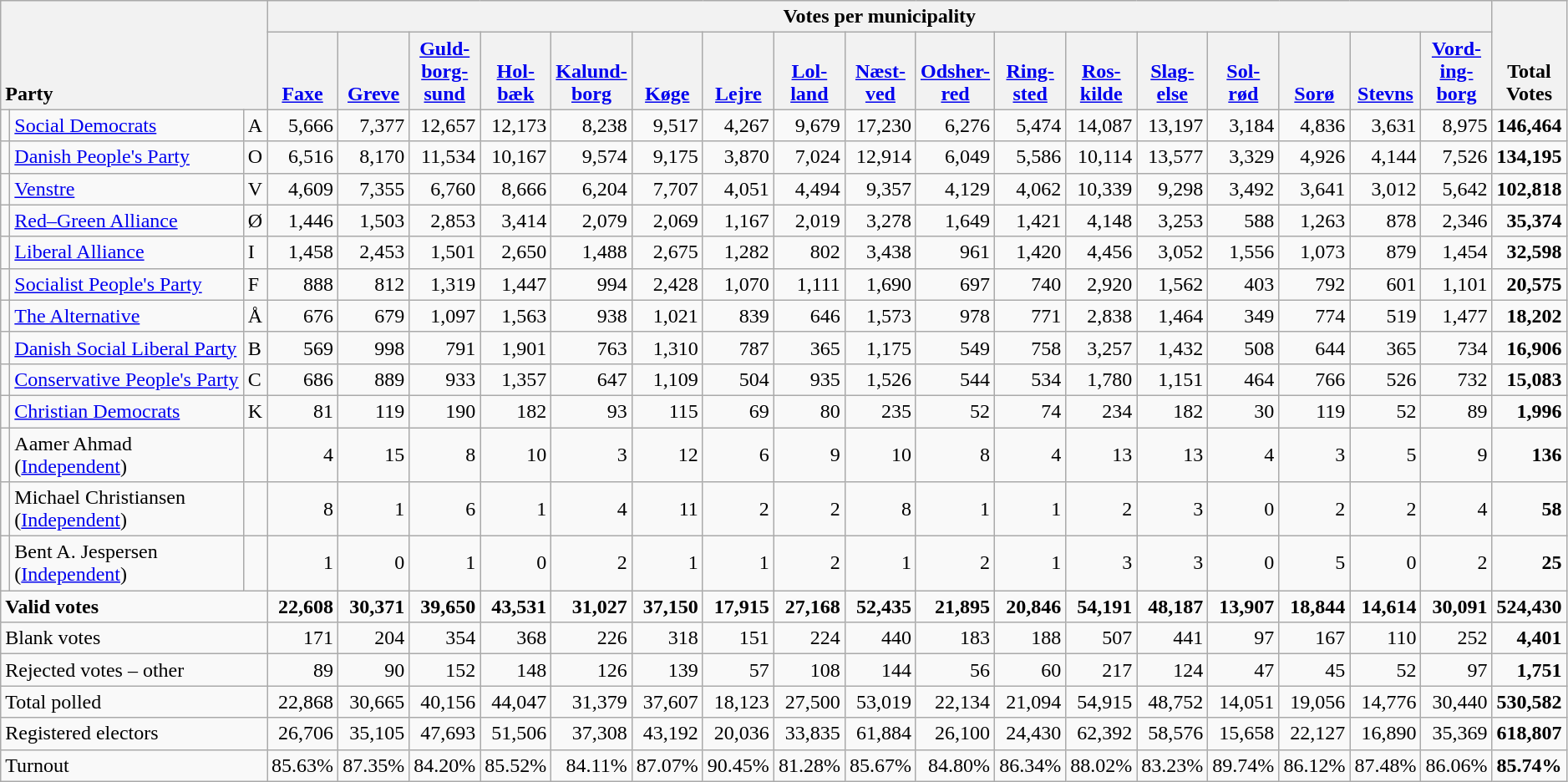<table class="wikitable" border="1" style="text-align:right;">
<tr>
<th style="text-align:left;" valign=bottom rowspan=2 colspan=3>Party</th>
<th colspan=17>Votes per municipality</th>
<th align=center valign=bottom rowspan=2 width="50">Total Votes</th>
</tr>
<tr>
<th align=center valign=bottom width="50"><a href='#'>Faxe</a></th>
<th align=center valign=bottom width="50"><a href='#'>Greve</a></th>
<th align=center valign=bottom width="50"><a href='#'>Guld- borg- sund</a></th>
<th align=center valign=bottom width="50"><a href='#'>Hol- bæk</a></th>
<th align=center valign=bottom width="50"><a href='#'>Kalund- borg</a></th>
<th align=center valign=bottom width="50"><a href='#'>Køge</a></th>
<th align=center valign=bottom width="50"><a href='#'>Lejre</a></th>
<th align=center valign=bottom width="50"><a href='#'>Lol- land</a></th>
<th align=center valign=bottom width="50"><a href='#'>Næst- ved</a></th>
<th align=center valign=bottom width="50"><a href='#'>Odsher- red</a></th>
<th align=center valign=bottom width="50"><a href='#'>Ring- sted</a></th>
<th align=center valign=bottom width="50"><a href='#'>Ros- kilde</a></th>
<th align=center valign=bottom width="50"><a href='#'>Slag- else</a></th>
<th align=center valign=bottom width="50"><a href='#'>Sol- rød</a></th>
<th align=center valign=bottom width="50"><a href='#'>Sorø</a></th>
<th align=center valign=bottom width="50"><a href='#'>Stevns</a></th>
<th align=center valign=bottom width="50"><a href='#'>Vord- ing- borg</a></th>
</tr>
<tr>
<td></td>
<td align=left><a href='#'>Social Democrats</a></td>
<td align=left>A</td>
<td>5,666</td>
<td>7,377</td>
<td>12,657</td>
<td>12,173</td>
<td>8,238</td>
<td>9,517</td>
<td>4,267</td>
<td>9,679</td>
<td>17,230</td>
<td>6,276</td>
<td>5,474</td>
<td>14,087</td>
<td>13,197</td>
<td>3,184</td>
<td>4,836</td>
<td>3,631</td>
<td>8,975</td>
<td><strong>146,464</strong></td>
</tr>
<tr>
<td></td>
<td align=left><a href='#'>Danish People's Party</a></td>
<td align=left>O</td>
<td>6,516</td>
<td>8,170</td>
<td>11,534</td>
<td>10,167</td>
<td>9,574</td>
<td>9,175</td>
<td>3,870</td>
<td>7,024</td>
<td>12,914</td>
<td>6,049</td>
<td>5,586</td>
<td>10,114</td>
<td>13,577</td>
<td>3,329</td>
<td>4,926</td>
<td>4,144</td>
<td>7,526</td>
<td><strong>134,195</strong></td>
</tr>
<tr>
<td></td>
<td align=left><a href='#'>Venstre</a></td>
<td align=left>V</td>
<td>4,609</td>
<td>7,355</td>
<td>6,760</td>
<td>8,666</td>
<td>6,204</td>
<td>7,707</td>
<td>4,051</td>
<td>4,494</td>
<td>9,357</td>
<td>4,129</td>
<td>4,062</td>
<td>10,339</td>
<td>9,298</td>
<td>3,492</td>
<td>3,641</td>
<td>3,012</td>
<td>5,642</td>
<td><strong>102,818</strong></td>
</tr>
<tr>
<td></td>
<td align=left><a href='#'>Red–Green Alliance</a></td>
<td align=left>Ø</td>
<td>1,446</td>
<td>1,503</td>
<td>2,853</td>
<td>3,414</td>
<td>2,079</td>
<td>2,069</td>
<td>1,167</td>
<td>2,019</td>
<td>3,278</td>
<td>1,649</td>
<td>1,421</td>
<td>4,148</td>
<td>3,253</td>
<td>588</td>
<td>1,263</td>
<td>878</td>
<td>2,346</td>
<td><strong>35,374</strong></td>
</tr>
<tr>
<td></td>
<td align=left><a href='#'>Liberal Alliance</a></td>
<td align=left>I</td>
<td>1,458</td>
<td>2,453</td>
<td>1,501</td>
<td>2,650</td>
<td>1,488</td>
<td>2,675</td>
<td>1,282</td>
<td>802</td>
<td>3,438</td>
<td>961</td>
<td>1,420</td>
<td>4,456</td>
<td>3,052</td>
<td>1,556</td>
<td>1,073</td>
<td>879</td>
<td>1,454</td>
<td><strong>32,598</strong></td>
</tr>
<tr>
<td></td>
<td align=left><a href='#'>Socialist People's Party</a></td>
<td align=left>F</td>
<td>888</td>
<td>812</td>
<td>1,319</td>
<td>1,447</td>
<td>994</td>
<td>2,428</td>
<td>1,070</td>
<td>1,111</td>
<td>1,690</td>
<td>697</td>
<td>740</td>
<td>2,920</td>
<td>1,562</td>
<td>403</td>
<td>792</td>
<td>601</td>
<td>1,101</td>
<td><strong>20,575</strong></td>
</tr>
<tr>
<td></td>
<td align=left><a href='#'>The Alternative</a></td>
<td align=left>Å</td>
<td>676</td>
<td>679</td>
<td>1,097</td>
<td>1,563</td>
<td>938</td>
<td>1,021</td>
<td>839</td>
<td>646</td>
<td>1,573</td>
<td>978</td>
<td>771</td>
<td>2,838</td>
<td>1,464</td>
<td>349</td>
<td>774</td>
<td>519</td>
<td>1,477</td>
<td><strong>18,202</strong></td>
</tr>
<tr>
<td></td>
<td align=left><a href='#'>Danish Social Liberal Party</a></td>
<td align=left>B</td>
<td>569</td>
<td>998</td>
<td>791</td>
<td>1,901</td>
<td>763</td>
<td>1,310</td>
<td>787</td>
<td>365</td>
<td>1,175</td>
<td>549</td>
<td>758</td>
<td>3,257</td>
<td>1,432</td>
<td>508</td>
<td>644</td>
<td>365</td>
<td>734</td>
<td><strong>16,906</strong></td>
</tr>
<tr>
<td></td>
<td align=left style="white-space: nowrap;"><a href='#'>Conservative People's Party</a></td>
<td align=left>C</td>
<td>686</td>
<td>889</td>
<td>933</td>
<td>1,357</td>
<td>647</td>
<td>1,109</td>
<td>504</td>
<td>935</td>
<td>1,526</td>
<td>544</td>
<td>534</td>
<td>1,780</td>
<td>1,151</td>
<td>464</td>
<td>766</td>
<td>526</td>
<td>732</td>
<td><strong>15,083</strong></td>
</tr>
<tr>
<td></td>
<td align=left><a href='#'>Christian Democrats</a></td>
<td align=left>K</td>
<td>81</td>
<td>119</td>
<td>190</td>
<td>182</td>
<td>93</td>
<td>115</td>
<td>69</td>
<td>80</td>
<td>235</td>
<td>52</td>
<td>74</td>
<td>234</td>
<td>182</td>
<td>30</td>
<td>119</td>
<td>52</td>
<td>89</td>
<td><strong>1,996</strong></td>
</tr>
<tr>
<td></td>
<td align=left>Aamer Ahmad (<a href='#'>Independent</a>)</td>
<td></td>
<td>4</td>
<td>15</td>
<td>8</td>
<td>10</td>
<td>3</td>
<td>12</td>
<td>6</td>
<td>9</td>
<td>10</td>
<td>8</td>
<td>4</td>
<td>13</td>
<td>13</td>
<td>4</td>
<td>3</td>
<td>5</td>
<td>9</td>
<td><strong>136</strong></td>
</tr>
<tr>
<td></td>
<td align=left>Michael Christiansen (<a href='#'>Independent</a>)</td>
<td></td>
<td>8</td>
<td>1</td>
<td>6</td>
<td>1</td>
<td>4</td>
<td>11</td>
<td>2</td>
<td>2</td>
<td>8</td>
<td>1</td>
<td>1</td>
<td>2</td>
<td>3</td>
<td>0</td>
<td>2</td>
<td>2</td>
<td>4</td>
<td><strong>58</strong></td>
</tr>
<tr>
<td></td>
<td align=left>Bent A. Jespersen (<a href='#'>Independent</a>)</td>
<td></td>
<td>1</td>
<td>0</td>
<td>1</td>
<td>0</td>
<td>2</td>
<td>1</td>
<td>1</td>
<td>2</td>
<td>1</td>
<td>2</td>
<td>1</td>
<td>3</td>
<td>3</td>
<td>0</td>
<td>5</td>
<td>0</td>
<td>2</td>
<td><strong>25</strong></td>
</tr>
<tr style="font-weight:bold">
<td align=left colspan=3>Valid votes</td>
<td>22,608</td>
<td>30,371</td>
<td>39,650</td>
<td>43,531</td>
<td>31,027</td>
<td>37,150</td>
<td>17,915</td>
<td>27,168</td>
<td>52,435</td>
<td>21,895</td>
<td>20,846</td>
<td>54,191</td>
<td>48,187</td>
<td>13,907</td>
<td>18,844</td>
<td>14,614</td>
<td>30,091</td>
<td>524,430</td>
</tr>
<tr>
<td align=left colspan=3>Blank votes</td>
<td>171</td>
<td>204</td>
<td>354</td>
<td>368</td>
<td>226</td>
<td>318</td>
<td>151</td>
<td>224</td>
<td>440</td>
<td>183</td>
<td>188</td>
<td>507</td>
<td>441</td>
<td>97</td>
<td>167</td>
<td>110</td>
<td>252</td>
<td><strong>4,401</strong></td>
</tr>
<tr>
<td align=left colspan=3>Rejected votes – other</td>
<td>89</td>
<td>90</td>
<td>152</td>
<td>148</td>
<td>126</td>
<td>139</td>
<td>57</td>
<td>108</td>
<td>144</td>
<td>56</td>
<td>60</td>
<td>217</td>
<td>124</td>
<td>47</td>
<td>45</td>
<td>52</td>
<td>97</td>
<td><strong>1,751</strong></td>
</tr>
<tr>
<td align=left colspan=3>Total polled</td>
<td>22,868</td>
<td>30,665</td>
<td>40,156</td>
<td>44,047</td>
<td>31,379</td>
<td>37,607</td>
<td>18,123</td>
<td>27,500</td>
<td>53,019</td>
<td>22,134</td>
<td>21,094</td>
<td>54,915</td>
<td>48,752</td>
<td>14,051</td>
<td>19,056</td>
<td>14,776</td>
<td>30,440</td>
<td><strong>530,582</strong></td>
</tr>
<tr>
<td align=left colspan=3>Registered electors</td>
<td>26,706</td>
<td>35,105</td>
<td>47,693</td>
<td>51,506</td>
<td>37,308</td>
<td>43,192</td>
<td>20,036</td>
<td>33,835</td>
<td>61,884</td>
<td>26,100</td>
<td>24,430</td>
<td>62,392</td>
<td>58,576</td>
<td>15,658</td>
<td>22,127</td>
<td>16,890</td>
<td>35,369</td>
<td><strong>618,807</strong></td>
</tr>
<tr>
<td align=left colspan=3>Turnout</td>
<td>85.63%</td>
<td>87.35%</td>
<td>84.20%</td>
<td>85.52%</td>
<td>84.11%</td>
<td>87.07%</td>
<td>90.45%</td>
<td>81.28%</td>
<td>85.67%</td>
<td>84.80%</td>
<td>86.34%</td>
<td>88.02%</td>
<td>83.23%</td>
<td>89.74%</td>
<td>86.12%</td>
<td>87.48%</td>
<td>86.06%</td>
<td><strong>85.74%</strong></td>
</tr>
</table>
